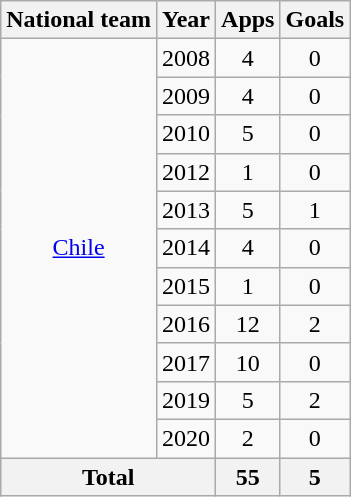<table class="wikitable" style="text-align:center">
<tr>
<th>National team</th>
<th>Year</th>
<th>Apps</th>
<th>Goals</th>
</tr>
<tr>
<td rowspan="11"><a href='#'>Chile</a></td>
<td>2008</td>
<td>4</td>
<td>0</td>
</tr>
<tr>
<td>2009</td>
<td>4</td>
<td>0</td>
</tr>
<tr>
<td>2010</td>
<td>5</td>
<td>0</td>
</tr>
<tr>
<td>2012</td>
<td>1</td>
<td>0</td>
</tr>
<tr>
<td>2013</td>
<td>5</td>
<td>1</td>
</tr>
<tr>
<td>2014</td>
<td>4</td>
<td>0</td>
</tr>
<tr>
<td>2015</td>
<td>1</td>
<td>0</td>
</tr>
<tr>
<td>2016</td>
<td>12</td>
<td>2</td>
</tr>
<tr>
<td>2017</td>
<td>10</td>
<td>0</td>
</tr>
<tr>
<td>2019</td>
<td>5</td>
<td>2</td>
</tr>
<tr>
<td>2020</td>
<td>2</td>
<td>0</td>
</tr>
<tr>
<th colspan="2">Total</th>
<th>55</th>
<th>5</th>
</tr>
</table>
